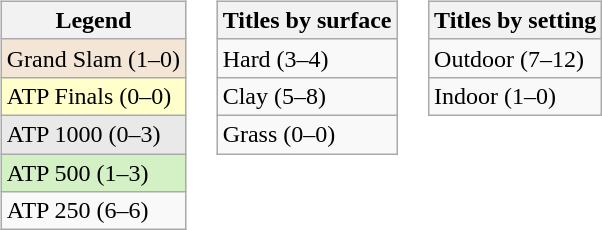<table>
<tr valign=top>
<td><br><table class=wikitable>
<tr>
<th>Legend</th>
</tr>
<tr style=background:#f3e6d7>
<td>Grand Slam (1–0)</td>
</tr>
<tr style=background:#ffffcc>
<td>ATP Finals (0–0)</td>
</tr>
<tr style=background:#e9e9e9>
<td>ATP 1000 (0–3)</td>
</tr>
<tr style=background:#d4f1c5>
<td>ATP 500 (1–3)</td>
</tr>
<tr>
<td>ATP 250 (6–6)</td>
</tr>
</table>
</td>
<td><br><table class=wikitable>
<tr>
<th>Titles by surface</th>
</tr>
<tr>
<td>Hard (3–4)</td>
</tr>
<tr>
<td>Clay (5–8)</td>
</tr>
<tr>
<td>Grass (0–0)</td>
</tr>
</table>
</td>
<td><br><table class=wikitable>
<tr>
<th>Titles by setting</th>
</tr>
<tr>
<td>Outdoor (7–12)</td>
</tr>
<tr>
<td>Indoor (1–0)</td>
</tr>
</table>
</td>
</tr>
</table>
